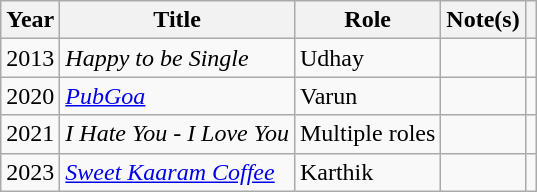<table class="wikitable">
<tr>
<th>Year</th>
<th>Title</th>
<th>Role</th>
<th>Note(s)</th>
<th scope="col" class="unsortable" ></th>
</tr>
<tr>
<td>2013</td>
<td><em>Happy to be Single</em></td>
<td>Udhay</td>
<td></td>
<td></td>
</tr>
<tr>
<td>2020</td>
<td><em><a href='#'>PubGoa</a></em></td>
<td>Varun</td>
<td></td>
<td></td>
</tr>
<tr>
<td>2021</td>
<td><em>I Hate You - I Love You </em></td>
<td>Multiple roles</td>
<td></td>
<td></td>
</tr>
<tr>
<td>2023</td>
<td><em><a href='#'>Sweet Kaaram Coffee</a></em></td>
<td>Karthik</td>
<td></td>
<td></td>
</tr>
</table>
